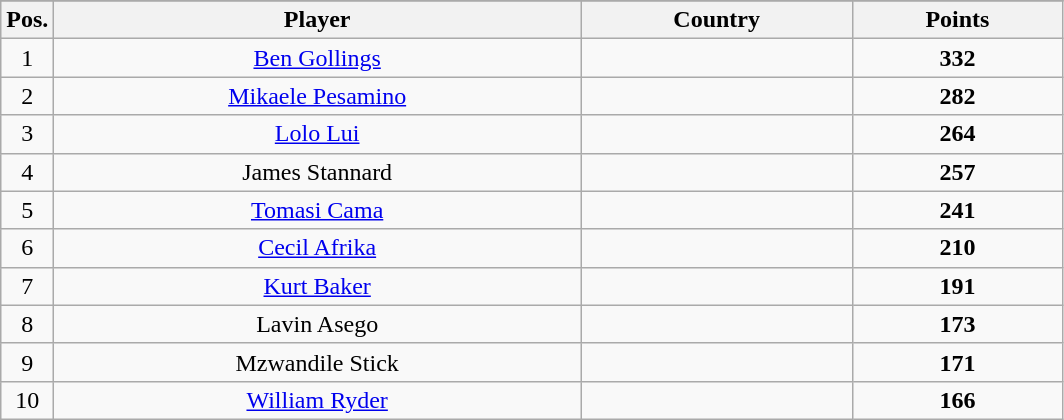<table class="wikitable" style="text-align:center">
<tr bgcolor="#efefef">
</tr>
<tr bgcolor="#efefef">
<th width=5%>Pos.</th>
<th>Player</th>
<th>Country</th>
<th>Points</th>
</tr>
<tr>
<td>1</td>
<td><a href='#'>Ben Gollings</a></td>
<td></td>
<td><strong>332</strong></td>
</tr>
<tr>
<td>2</td>
<td><a href='#'>Mikaele Pesamino</a></td>
<td></td>
<td><strong>282</strong></td>
</tr>
<tr>
<td>3</td>
<td><a href='#'>Lolo Lui</a></td>
<td></td>
<td><strong>264</strong></td>
</tr>
<tr>
<td>4</td>
<td>James Stannard</td>
<td></td>
<td><strong>257</strong></td>
</tr>
<tr>
<td>5</td>
<td><a href='#'>Tomasi Cama</a></td>
<td></td>
<td><strong>241</strong></td>
</tr>
<tr>
<td>6</td>
<td><a href='#'>Cecil Afrika</a></td>
<td></td>
<td><strong>210</strong></td>
</tr>
<tr>
<td>7</td>
<td><a href='#'>Kurt Baker</a></td>
<td></td>
<td><strong>191</strong></td>
</tr>
<tr>
<td>8</td>
<td>Lavin Asego</td>
<td></td>
<td><strong>173</strong></td>
</tr>
<tr>
<td>9</td>
<td>Mzwandile Stick</td>
<td></td>
<td><strong>171</strong></td>
</tr>
<tr>
<td>10</td>
<td><a href='#'>William Ryder</a></td>
<td></td>
<td><strong>166</strong></td>
</tr>
</table>
